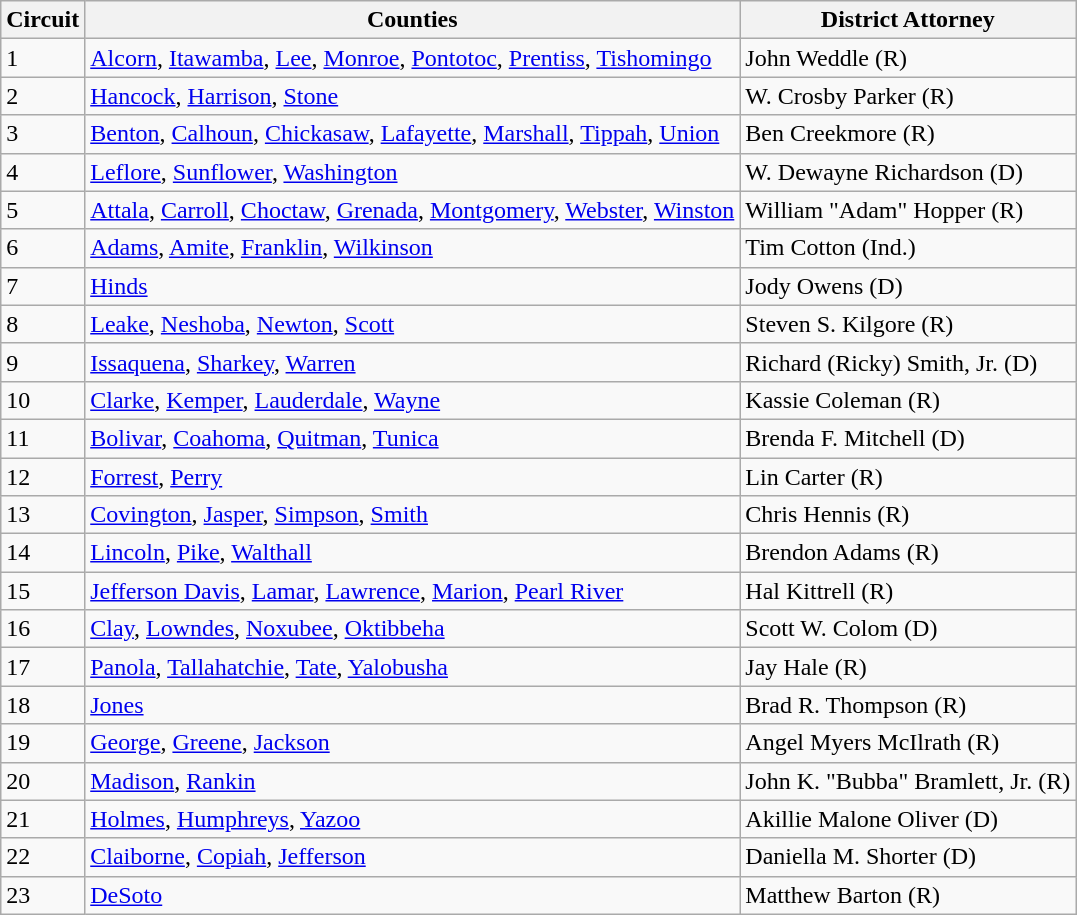<table class="wikitable">
<tr>
<th>Circuit</th>
<th>Counties</th>
<th>District Attorney</th>
</tr>
<tr>
<td>1</td>
<td><a href='#'>Alcorn</a>, <a href='#'>Itawamba</a>, <a href='#'>Lee</a>, <a href='#'>Monroe</a>, <a href='#'>Pontotoc</a>, <a href='#'>Prentiss</a>, <a href='#'>Tishomingo</a></td>
<td>John Weddle (R)</td>
</tr>
<tr>
<td>2</td>
<td><a href='#'>Hancock</a>, <a href='#'>Harrison</a>, <a href='#'>Stone</a></td>
<td>W. Crosby Parker (R)</td>
</tr>
<tr>
<td>3</td>
<td><a href='#'>Benton</a>, <a href='#'>Calhoun</a>, <a href='#'>Chickasaw</a>, <a href='#'>Lafayette</a>, <a href='#'>Marshall</a>, <a href='#'>Tippah</a>, <a href='#'>Union</a></td>
<td>Ben Creekmore (R)</td>
</tr>
<tr>
<td>4</td>
<td><a href='#'>Leflore</a>, <a href='#'>Sunflower</a>, <a href='#'>Washington</a></td>
<td>W. Dewayne Richardson (D)</td>
</tr>
<tr>
<td>5</td>
<td><a href='#'>Attala</a>, <a href='#'>Carroll</a>, <a href='#'>Choctaw</a>, <a href='#'>Grenada</a>, <a href='#'>Montgomery</a>, <a href='#'>Webster</a>, <a href='#'>Winston</a></td>
<td>William "Adam" Hopper (R)</td>
</tr>
<tr>
<td>6</td>
<td><a href='#'>Adams</a>, <a href='#'>Amite</a>, <a href='#'>Franklin</a>, <a href='#'>Wilkinson</a></td>
<td>Tim Cotton (Ind.)</td>
</tr>
<tr>
<td>7</td>
<td><a href='#'>Hinds</a></td>
<td>Jody Owens (D)</td>
</tr>
<tr>
<td>8</td>
<td><a href='#'>Leake</a>, <a href='#'>Neshoba</a>, <a href='#'>Newton</a>, <a href='#'>Scott</a></td>
<td>Steven S. Kilgore (R)</td>
</tr>
<tr>
<td>9</td>
<td><a href='#'>Issaquena</a>, <a href='#'>Sharkey</a>, <a href='#'>Warren</a></td>
<td>Richard (Ricky) Smith, Jr. (D)</td>
</tr>
<tr>
<td>10</td>
<td><a href='#'>Clarke</a>, <a href='#'>Kemper</a>, <a href='#'>Lauderdale</a>, <a href='#'>Wayne</a></td>
<td>Kassie Coleman (R)</td>
</tr>
<tr>
<td>11</td>
<td><a href='#'>Bolivar</a>, <a href='#'>Coahoma</a>, <a href='#'>Quitman</a>, <a href='#'>Tunica</a></td>
<td>Brenda F. Mitchell (D)</td>
</tr>
<tr>
<td>12</td>
<td><a href='#'>Forrest</a>, <a href='#'>Perry</a></td>
<td>Lin Carter (R)</td>
</tr>
<tr>
<td>13</td>
<td><a href='#'>Covington</a>, <a href='#'>Jasper</a>, <a href='#'>Simpson</a>, <a href='#'>Smith</a></td>
<td>Chris Hennis (R)</td>
</tr>
<tr>
<td>14</td>
<td><a href='#'>Lincoln</a>, <a href='#'>Pike</a>, <a href='#'>Walthall</a></td>
<td>Brendon Adams (R)</td>
</tr>
<tr>
<td>15</td>
<td><a href='#'>Jefferson Davis</a>, <a href='#'>Lamar</a>, <a href='#'>Lawrence</a>, <a href='#'>Marion</a>, <a href='#'>Pearl River</a></td>
<td>Hal Kittrell (R)</td>
</tr>
<tr>
<td>16</td>
<td><a href='#'>Clay</a>, <a href='#'>Lowndes</a>, <a href='#'>Noxubee</a>, <a href='#'>Oktibbeha</a></td>
<td>Scott W. Colom (D)</td>
</tr>
<tr>
<td>17</td>
<td><a href='#'>Panola</a>, <a href='#'>Tallahatchie</a>, <a href='#'>Tate</a>, <a href='#'>Yalobusha</a></td>
<td>Jay Hale (R)</td>
</tr>
<tr>
<td>18</td>
<td><a href='#'>Jones</a></td>
<td>Brad R. Thompson (R)</td>
</tr>
<tr>
<td>19</td>
<td><a href='#'>George</a>, <a href='#'>Greene</a>, <a href='#'>Jackson</a></td>
<td>Angel Myers McIlrath (R)</td>
</tr>
<tr>
<td>20</td>
<td><a href='#'>Madison</a>, <a href='#'>Rankin</a></td>
<td>John K. "Bubba" Bramlett, Jr. (R)</td>
</tr>
<tr>
<td>21</td>
<td><a href='#'>Holmes</a>, <a href='#'>Humphreys</a>, <a href='#'>Yazoo</a></td>
<td>Akillie Malone Oliver (D)</td>
</tr>
<tr>
<td>22</td>
<td><a href='#'>Claiborne</a>, <a href='#'>Copiah</a>, <a href='#'>Jefferson</a></td>
<td>Daniella M. Shorter (D)</td>
</tr>
<tr>
<td>23</td>
<td><a href='#'>DeSoto</a></td>
<td>Matthew Barton (R)</td>
</tr>
</table>
